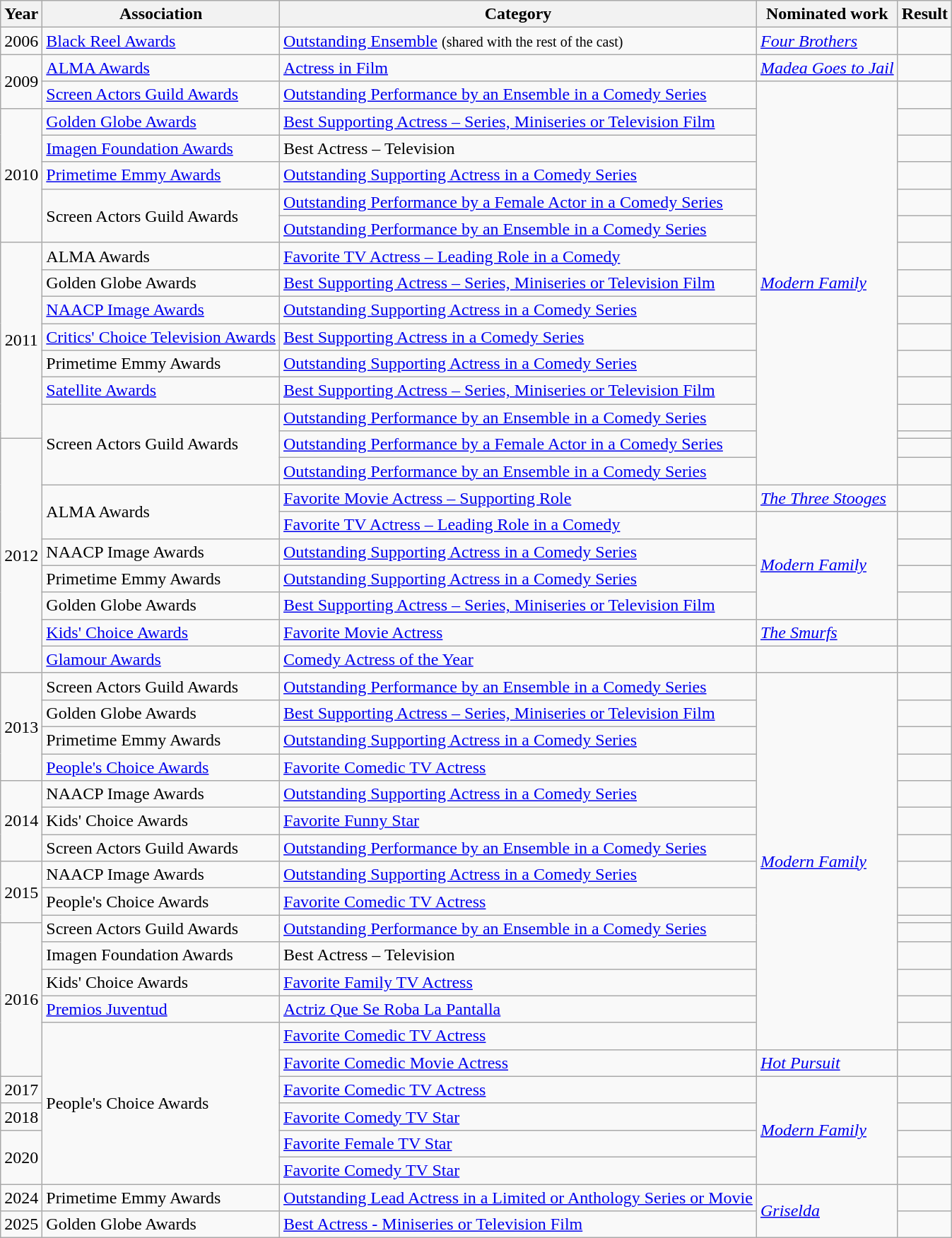<table class="wikitable sortable">
<tr>
<th>Year</th>
<th>Association</th>
<th>Category</th>
<th>Nominated work</th>
<th>Result</th>
</tr>
<tr>
<td style="text-align:center;">2006</td>
<td><a href='#'>Black Reel Awards</a></td>
<td><a href='#'>Outstanding Ensemble</a> <small>(shared with the rest of the cast)</small></td>
<td><em><a href='#'>Four Brothers</a></em></td>
<td></td>
</tr>
<tr>
<td rowspan="2" style="text-align:center;">2009</td>
<td><a href='#'>ALMA Awards</a></td>
<td><a href='#'>Actress in Film</a></td>
<td><em><a href='#'>Madea Goes to Jail</a></em></td>
<td></td>
</tr>
<tr>
<td><a href='#'>Screen Actors Guild Awards</a></td>
<td><a href='#'>Outstanding Performance by an Ensemble in a Comedy Series</a></td>
<td rowspan="16"><em><a href='#'>Modern Family</a></em></td>
<td></td>
</tr>
<tr>
<td rowspan="5" style="text-align:center;">2010</td>
<td><a href='#'>Golden Globe Awards</a></td>
<td><a href='#'>Best Supporting Actress – Series, Miniseries or Television Film</a></td>
<td></td>
</tr>
<tr>
<td><a href='#'>Imagen Foundation Awards</a></td>
<td>Best Actress – Television</td>
<td></td>
</tr>
<tr>
<td><a href='#'>Primetime Emmy Awards</a></td>
<td><a href='#'>Outstanding Supporting Actress in a Comedy Series</a></td>
<td></td>
</tr>
<tr>
<td rowspan="2">Screen Actors Guild Awards</td>
<td><a href='#'>Outstanding Performance by a Female Actor in a Comedy Series</a></td>
<td></td>
</tr>
<tr>
<td><a href='#'>Outstanding Performance by an Ensemble in a Comedy Series</a></td>
<td></td>
</tr>
<tr>
<td rowspan="8" style="text-align:center;">2011</td>
<td>ALMA Awards</td>
<td><a href='#'>Favorite TV Actress – Leading Role in a Comedy</a></td>
<td></td>
</tr>
<tr>
<td>Golden Globe Awards</td>
<td><a href='#'>Best Supporting Actress – Series, Miniseries or Television Film</a></td>
<td></td>
</tr>
<tr>
<td><a href='#'>NAACP Image Awards</a></td>
<td><a href='#'>Outstanding Supporting Actress in a Comedy Series</a></td>
<td></td>
</tr>
<tr>
<td><a href='#'>Critics' Choice Television Awards</a></td>
<td><a href='#'>Best Supporting Actress in a Comedy Series</a></td>
<td></td>
</tr>
<tr>
<td>Primetime Emmy Awards</td>
<td><a href='#'>Outstanding Supporting Actress in a Comedy Series</a></td>
<td></td>
</tr>
<tr>
<td><a href='#'>Satellite Awards</a></td>
<td><a href='#'>Best Supporting Actress – Series, Miniseries or Television Film</a></td>
<td></td>
</tr>
<tr>
<td rowspan="4">Screen Actors Guild Awards</td>
<td><a href='#'>Outstanding Performance by an Ensemble in a Comedy Series</a></td>
<td></td>
</tr>
<tr>
<td rowspan="2"><a href='#'>Outstanding Performance by a Female Actor in a Comedy Series</a></td>
<td></td>
</tr>
<tr>
<td rowspan="9" style="text-align:center;">2012</td>
<td></td>
</tr>
<tr>
<td><a href='#'>Outstanding Performance by an Ensemble in a Comedy Series</a></td>
<td></td>
</tr>
<tr>
<td rowspan="2">ALMA Awards</td>
<td><a href='#'>Favorite Movie Actress – Supporting Role</a></td>
<td><em><a href='#'>The Three Stooges</a></em></td>
<td></td>
</tr>
<tr>
<td><a href='#'>Favorite TV Actress – Leading Role in a Comedy</a></td>
<td rowspan="4"><em><a href='#'>Modern Family</a></em></td>
<td></td>
</tr>
<tr>
<td>NAACP Image Awards</td>
<td><a href='#'>Outstanding Supporting Actress in a Comedy Series</a></td>
<td></td>
</tr>
<tr>
<td>Primetime Emmy Awards</td>
<td><a href='#'>Outstanding Supporting Actress in a Comedy Series</a></td>
<td></td>
</tr>
<tr>
<td>Golden Globe Awards</td>
<td><a href='#'>Best Supporting Actress – Series, Miniseries or Television Film</a></td>
<td></td>
</tr>
<tr>
<td><a href='#'>Kids' Choice Awards</a></td>
<td><a href='#'>Favorite Movie Actress</a></td>
<td><em><a href='#'>The Smurfs</a></em></td>
<td></td>
</tr>
<tr>
<td><a href='#'>Glamour Awards</a></td>
<td><a href='#'>Comedy Actress of the Year</a></td>
<td></td>
<td></td>
</tr>
<tr>
<td rowspan="4" style="text-align:center;">2013</td>
<td>Screen Actors Guild Awards</td>
<td><a href='#'>Outstanding Performance by an Ensemble in a Comedy Series</a></td>
<td rowspan="15"><em><a href='#'>Modern Family</a></em></td>
<td></td>
</tr>
<tr>
<td>Golden Globe Awards</td>
<td><a href='#'>Best Supporting Actress – Series, Miniseries or Television Film</a></td>
<td></td>
</tr>
<tr>
<td>Primetime Emmy Awards</td>
<td><a href='#'>Outstanding Supporting Actress in a Comedy Series</a></td>
<td></td>
</tr>
<tr>
<td><a href='#'>People's Choice Awards</a></td>
<td><a href='#'>Favorite Comedic TV Actress</a></td>
<td></td>
</tr>
<tr>
<td rowspan="3" style="text-align:center;">2014</td>
<td>NAACP Image Awards</td>
<td><a href='#'>Outstanding Supporting Actress in a Comedy Series</a></td>
<td></td>
</tr>
<tr>
<td>Kids' Choice Awards</td>
<td><a href='#'>Favorite Funny Star</a></td>
<td></td>
</tr>
<tr>
<td>Screen Actors Guild Awards</td>
<td><a href='#'>Outstanding Performance by an Ensemble in a Comedy Series</a></td>
<td></td>
</tr>
<tr>
<td rowspan="3" style="text-align:center;">2015</td>
<td>NAACP Image Awards</td>
<td><a href='#'>Outstanding Supporting Actress in a Comedy Series</a></td>
<td></td>
</tr>
<tr>
<td>People's Choice Awards</td>
<td><a href='#'>Favorite Comedic TV Actress</a></td>
<td></td>
</tr>
<tr>
<td rowspan="2">Screen Actors Guild Awards</td>
<td rowspan="2"><a href='#'>Outstanding Performance by an Ensemble in a Comedy Series</a></td>
<td></td>
</tr>
<tr>
<td rowspan="6" style="text-align:center;">2016</td>
<td></td>
</tr>
<tr>
<td>Imagen Foundation Awards</td>
<td>Best Actress – Television</td>
<td></td>
</tr>
<tr>
<td>Kids' Choice Awards</td>
<td><a href='#'>Favorite Family TV Actress</a></td>
<td></td>
</tr>
<tr>
<td><a href='#'>Premios Juventud</a></td>
<td><a href='#'>Actriz Que Se Roba La Pantalla</a></td>
<td></td>
</tr>
<tr>
<td rowspan="6">People's Choice Awards</td>
<td><a href='#'>Favorite Comedic TV Actress</a></td>
<td></td>
</tr>
<tr>
<td><a href='#'>Favorite Comedic Movie Actress</a></td>
<td><em><a href='#'>Hot Pursuit</a></em></td>
<td></td>
</tr>
<tr>
<td style="text-align:center;">2017</td>
<td><a href='#'>Favorite Comedic TV Actress</a></td>
<td rowspan="4"><em><a href='#'>Modern Family</a></em></td>
<td></td>
</tr>
<tr>
<td style="text-align:center;">2018</td>
<td><a href='#'>Favorite Comedy TV Star</a></td>
<td></td>
</tr>
<tr>
<td rowspan="2" style="text-align:center;">2020</td>
<td><a href='#'>Favorite Female TV Star</a></td>
<td></td>
</tr>
<tr>
<td><a href='#'>Favorite Comedy TV Star</a></td>
<td></td>
</tr>
<tr>
<td style="text-align:center;">2024</td>
<td>Primetime Emmy Awards</td>
<td><a href='#'>Outstanding Lead Actress in a Limited or Anthology Series or Movie</a></td>
<td rowspan=2><em><a href='#'>Griselda</a></em></td>
<td></td>
</tr>
<tr>
<td style="text-align:center;">2025</td>
<td>Golden Globe Awards</td>
<td><a href='#'>Best Actress - Miniseries or Television Film</a></td>
<td></td>
</tr>
</table>
